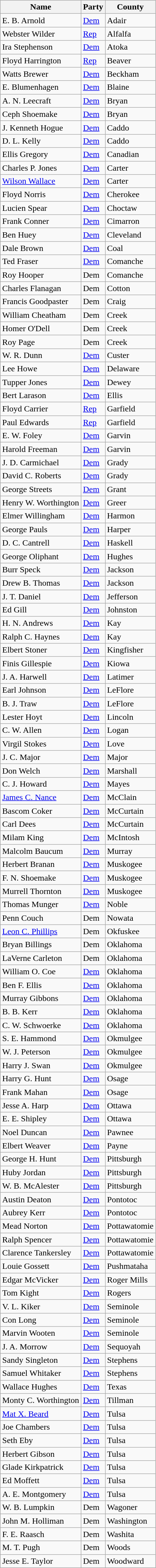<table class="wikitable sortable">
<tr>
<th>Name</th>
<th>Party</th>
<th>County</th>
</tr>
<tr>
<td>E. B. Arnold</td>
<td><a href='#'>Dem</a></td>
<td>Adair</td>
</tr>
<tr>
<td>Webster Wilder</td>
<td><a href='#'>Rep</a></td>
<td>Alfalfa</td>
</tr>
<tr>
<td>Ira Stephenson</td>
<td><a href='#'>Dem</a></td>
<td>Atoka</td>
</tr>
<tr>
<td>Floyd Harrington</td>
<td><a href='#'>Rep</a></td>
<td>Beaver</td>
</tr>
<tr>
<td>Watts Brewer</td>
<td><a href='#'>Dem</a></td>
<td>Beckham</td>
</tr>
<tr>
<td>E. Blumenhagen</td>
<td><a href='#'>Dem</a></td>
<td>Blaine</td>
</tr>
<tr>
<td>A. N. Leecraft</td>
<td><a href='#'>Dem</a></td>
<td>Bryan</td>
</tr>
<tr>
<td>Ceph Shoemake</td>
<td><a href='#'>Dem</a></td>
<td>Bryan</td>
</tr>
<tr>
<td>J. Kenneth Hogue</td>
<td><a href='#'>Dem</a></td>
<td>Caddo</td>
</tr>
<tr>
<td>D. L. Kelly</td>
<td><a href='#'>Dem</a></td>
<td>Caddo</td>
</tr>
<tr>
<td>Ellis Gregory</td>
<td><a href='#'>Dem</a></td>
<td>Canadian</td>
</tr>
<tr>
<td>Charles P. Jones</td>
<td><a href='#'>Dem</a></td>
<td>Carter</td>
</tr>
<tr>
<td><a href='#'>Wilson Wallace</a></td>
<td><a href='#'>Dem</a></td>
<td>Carter</td>
</tr>
<tr>
<td>Floyd Norris</td>
<td><a href='#'>Dem</a></td>
<td>Cherokee</td>
</tr>
<tr>
<td>Lucien Spear</td>
<td><a href='#'>Dem</a></td>
<td>Choctaw</td>
</tr>
<tr>
<td>Frank Conner</td>
<td><a href='#'>Dem</a></td>
<td>Cimarron</td>
</tr>
<tr>
<td>Ben Huey</td>
<td><a href='#'>Dem</a></td>
<td>Cleveland</td>
</tr>
<tr>
<td>Dale Brown</td>
<td><a href='#'>Dem</a></td>
<td>Coal</td>
</tr>
<tr>
<td>Ted Fraser</td>
<td><a href='#'>Dem</a></td>
<td>Comanche</td>
</tr>
<tr>
<td>Roy Hooper</td>
<td>Dem</td>
<td>Comanche</td>
</tr>
<tr>
<td>Charles Flanagan</td>
<td>Dem</td>
<td>Cotton</td>
</tr>
<tr>
<td>Francis Goodpaster</td>
<td>Dem</td>
<td>Craig</td>
</tr>
<tr>
<td>William Cheatham</td>
<td>Dem</td>
<td>Creek</td>
</tr>
<tr>
<td>Homer O'Dell</td>
<td>Dem</td>
<td>Creek</td>
</tr>
<tr>
<td>Roy Page</td>
<td>Dem</td>
<td>Creek</td>
</tr>
<tr>
<td>W. R. Dunn</td>
<td><a href='#'>Dem</a></td>
<td>Custer</td>
</tr>
<tr>
<td>Lee Howe</td>
<td><a href='#'>Dem</a></td>
<td>Delaware</td>
</tr>
<tr>
<td>Tupper Jones</td>
<td><a href='#'>Dem</a></td>
<td>Dewey</td>
</tr>
<tr>
<td>Bert Larason</td>
<td><a href='#'>Dem</a></td>
<td>Ellis</td>
</tr>
<tr>
<td>Floyd Carrier</td>
<td><a href='#'>Rep</a></td>
<td>Garfield</td>
</tr>
<tr>
<td>Paul Edwards</td>
<td><a href='#'>Rep</a></td>
<td>Garfield</td>
</tr>
<tr>
<td>E. W. Foley</td>
<td><a href='#'>Dem</a></td>
<td>Garvin</td>
</tr>
<tr>
<td>Harold Freeman</td>
<td><a href='#'>Dem</a></td>
<td>Garvin</td>
</tr>
<tr>
<td>J. D. Carmichael</td>
<td><a href='#'>Dem</a></td>
<td>Grady</td>
</tr>
<tr>
<td>David C. Roberts</td>
<td><a href='#'>Dem</a></td>
<td>Grady</td>
</tr>
<tr>
<td>George Streets</td>
<td><a href='#'>Dem</a></td>
<td>Grant</td>
</tr>
<tr>
<td>Henry W. Worthington</td>
<td><a href='#'>Dem</a></td>
<td>Greer</td>
</tr>
<tr>
<td>Elmer Willingham</td>
<td><a href='#'>Dem</a></td>
<td>Harmon</td>
</tr>
<tr>
<td>George Pauls</td>
<td><a href='#'>Dem</a></td>
<td>Harper</td>
</tr>
<tr>
<td>D. C. Cantrell</td>
<td><a href='#'>Dem</a></td>
<td>Haskell</td>
</tr>
<tr>
<td>George Oliphant</td>
<td><a href='#'>Dem</a></td>
<td>Hughes</td>
</tr>
<tr>
<td>Burr Speck</td>
<td><a href='#'>Dem</a></td>
<td>Jackson</td>
</tr>
<tr>
<td>Drew B. Thomas</td>
<td><a href='#'>Dem</a></td>
<td>Jackson</td>
</tr>
<tr>
<td>J. T. Daniel</td>
<td><a href='#'>Dem</a></td>
<td>Jefferson</td>
</tr>
<tr>
<td>Ed Gill</td>
<td><a href='#'>Dem</a></td>
<td>Johnston</td>
</tr>
<tr>
<td>H. N. Andrews</td>
<td><a href='#'>Dem</a></td>
<td>Kay</td>
</tr>
<tr>
<td>Ralph C. Haynes</td>
<td><a href='#'>Dem</a></td>
<td>Kay</td>
</tr>
<tr>
<td>Elbert Stoner</td>
<td><a href='#'>Dem</a></td>
<td>Kingfisher</td>
</tr>
<tr>
<td>Finis Gillespie</td>
<td><a href='#'>Dem</a></td>
<td>Kiowa</td>
</tr>
<tr>
<td>J. A. Harwell</td>
<td><a href='#'>Dem</a></td>
<td>Latimer</td>
</tr>
<tr>
<td>Earl Johnson</td>
<td><a href='#'>Dem</a></td>
<td>LeFlore</td>
</tr>
<tr>
<td>B. J. Traw</td>
<td><a href='#'>Dem</a></td>
<td>LeFlore</td>
</tr>
<tr>
<td>Lester Hoyt</td>
<td><a href='#'>Dem</a></td>
<td>Lincoln</td>
</tr>
<tr>
<td>C. W. Allen</td>
<td><a href='#'>Dem</a></td>
<td>Logan</td>
</tr>
<tr>
<td>Virgil Stokes</td>
<td><a href='#'>Dem</a></td>
<td>Love</td>
</tr>
<tr>
<td>J. C. Major</td>
<td><a href='#'>Dem</a></td>
<td>Major</td>
</tr>
<tr>
<td>Don Welch</td>
<td><a href='#'>Dem</a></td>
<td>Marshall</td>
</tr>
<tr>
<td>C. J. Howard</td>
<td><a href='#'>Dem</a></td>
<td>Mayes</td>
</tr>
<tr>
<td><a href='#'>James C. Nance</a></td>
<td><a href='#'>Dem</a></td>
<td>McClain</td>
</tr>
<tr>
<td>Bascom Coker</td>
<td><a href='#'>Dem</a></td>
<td>McCurtain</td>
</tr>
<tr>
<td>Carl Dees</td>
<td><a href='#'>Dem</a></td>
<td>McCurtain</td>
</tr>
<tr>
<td>Milam King</td>
<td><a href='#'>Dem</a></td>
<td>McIntosh</td>
</tr>
<tr>
<td>Malcolm Baucum</td>
<td><a href='#'>Dem</a></td>
<td>Murray</td>
</tr>
<tr>
<td>Herbert Branan</td>
<td><a href='#'>Dem</a></td>
<td>Muskogee</td>
</tr>
<tr>
<td>F. N. Shoemake</td>
<td><a href='#'>Dem</a></td>
<td>Muskogee</td>
</tr>
<tr>
<td>Murrell Thornton</td>
<td><a href='#'>Dem</a></td>
<td>Muskogee</td>
</tr>
<tr>
<td>Thomas Munger</td>
<td><a href='#'>Dem</a></td>
<td>Noble</td>
</tr>
<tr>
<td>Penn Couch</td>
<td>Dem</td>
<td>Nowata</td>
</tr>
<tr>
<td><a href='#'>Leon C. Phillips</a></td>
<td>Dem</td>
<td>Okfuskee</td>
</tr>
<tr>
<td>Bryan Billings</td>
<td>Dem</td>
<td>Oklahoma</td>
</tr>
<tr>
<td>LaVerne Carleton</td>
<td>Dem</td>
<td>Oklahoma</td>
</tr>
<tr>
<td>William O. Coe</td>
<td><a href='#'>Dem</a></td>
<td>Oklahoma</td>
</tr>
<tr>
<td>Ben F. Ellis</td>
<td><a href='#'>Dem</a></td>
<td>Oklahoma</td>
</tr>
<tr>
<td>Murray Gibbons</td>
<td><a href='#'>Dem</a></td>
<td>Oklahoma</td>
</tr>
<tr>
<td>B. B. Kerr</td>
<td><a href='#'>Dem</a></td>
<td>Oklahoma</td>
</tr>
<tr>
<td>C. W. Schwoerke</td>
<td><a href='#'>Dem</a></td>
<td>Oklahoma</td>
</tr>
<tr>
<td>S. E. Hammond</td>
<td><a href='#'>Dem</a></td>
<td>Okmulgee</td>
</tr>
<tr>
<td>W. J. Peterson</td>
<td><a href='#'>Dem</a></td>
<td>Okmulgee</td>
</tr>
<tr>
<td>Harry J. Swan</td>
<td><a href='#'>Dem</a></td>
<td>Okmulgee</td>
</tr>
<tr>
<td>Harry G. Hunt</td>
<td><a href='#'>Dem</a></td>
<td>Osage</td>
</tr>
<tr>
<td>Frank Mahan</td>
<td><a href='#'>Dem</a></td>
<td>Osage</td>
</tr>
<tr>
<td>Jesse A. Harp</td>
<td><a href='#'>Dem</a></td>
<td>Ottawa</td>
</tr>
<tr>
<td>E. E. Shipley</td>
<td><a href='#'>Dem</a></td>
<td>Ottawa</td>
</tr>
<tr>
<td>Noel Duncan</td>
<td><a href='#'>Dem</a></td>
<td>Pawnee</td>
</tr>
<tr>
<td>Elbert Weaver</td>
<td><a href='#'>Dem</a></td>
<td>Payne</td>
</tr>
<tr>
<td>George H. Hunt</td>
<td><a href='#'>Dem</a></td>
<td>Pittsburgh</td>
</tr>
<tr>
<td>Huby Jordan</td>
<td><a href='#'>Dem</a></td>
<td>Pittsburgh</td>
</tr>
<tr>
<td>W. B. McAlester</td>
<td><a href='#'>Dem</a></td>
<td>Pittsburgh</td>
</tr>
<tr>
<td>Austin Deaton</td>
<td><a href='#'>Dem</a></td>
<td>Pontotoc</td>
</tr>
<tr>
<td>Aubrey Kerr</td>
<td><a href='#'>Dem</a></td>
<td>Pontotoc</td>
</tr>
<tr>
<td>Mead Norton</td>
<td><a href='#'>Dem</a></td>
<td>Pottawatomie</td>
</tr>
<tr>
<td>Ralph Spencer</td>
<td><a href='#'>Dem</a></td>
<td>Pottawatomie</td>
</tr>
<tr>
<td>Clarence Tankersley</td>
<td><a href='#'>Dem</a></td>
<td>Pottawatomie</td>
</tr>
<tr>
<td>Louie Gossett</td>
<td><a href='#'>Dem</a></td>
<td>Pushmataha</td>
</tr>
<tr>
<td>Edgar McVicker</td>
<td><a href='#'>Dem</a></td>
<td>Roger Mills</td>
</tr>
<tr>
<td>Tom Kight</td>
<td><a href='#'>Dem</a></td>
<td>Rogers</td>
</tr>
<tr>
<td>V. L. Kiker</td>
<td><a href='#'>Dem</a></td>
<td>Seminole</td>
</tr>
<tr>
<td>Con Long</td>
<td><a href='#'>Dem</a></td>
<td>Seminole</td>
</tr>
<tr>
<td>Marvin Wooten</td>
<td><a href='#'>Dem</a></td>
<td>Seminole</td>
</tr>
<tr>
<td>J. A. Morrow</td>
<td><a href='#'>Dem</a></td>
<td>Sequoyah</td>
</tr>
<tr>
<td>Sandy Singleton</td>
<td><a href='#'>Dem</a></td>
<td>Stephens</td>
</tr>
<tr>
<td>Samuel Whitaker</td>
<td><a href='#'>Dem</a></td>
<td>Stephens</td>
</tr>
<tr>
<td>Wallace Hughes</td>
<td><a href='#'>Dem</a></td>
<td>Texas</td>
</tr>
<tr>
<td>Monty C. Worthington</td>
<td><a href='#'>Dem</a></td>
<td>Tillman</td>
</tr>
<tr>
<td><a href='#'>Mat X. Beard</a></td>
<td><a href='#'>Dem</a></td>
<td>Tulsa</td>
</tr>
<tr>
<td>Joe Chambers</td>
<td><a href='#'>Dem</a></td>
<td>Tulsa</td>
</tr>
<tr>
<td>Seth Eby</td>
<td><a href='#'>Dem</a></td>
<td>Tulsa</td>
</tr>
<tr>
<td>Herbert Gibson</td>
<td><a href='#'>Dem</a></td>
<td>Tulsa</td>
</tr>
<tr>
<td>Glade Kirkpatrick</td>
<td><a href='#'>Dem</a></td>
<td>Tulsa</td>
</tr>
<tr>
<td>Ed Moffett</td>
<td><a href='#'>Dem</a></td>
<td>Tulsa</td>
</tr>
<tr>
<td>A. E. Montgomery</td>
<td><a href='#'>Dem</a></td>
<td>Tulsa</td>
</tr>
<tr>
<td>W. B. Lumpkin</td>
<td>Dem</td>
<td>Wagoner</td>
</tr>
<tr>
<td>John M. Holliman</td>
<td>Dem</td>
<td>Washington</td>
</tr>
<tr>
<td>F. E. Raasch</td>
<td>Dem</td>
<td>Washita</td>
</tr>
<tr>
<td>M. T. Pugh</td>
<td>Dem</td>
<td>Woods</td>
</tr>
<tr>
<td>Jesse E. Taylor</td>
<td>Dem</td>
<td>Woodward</td>
</tr>
</table>
